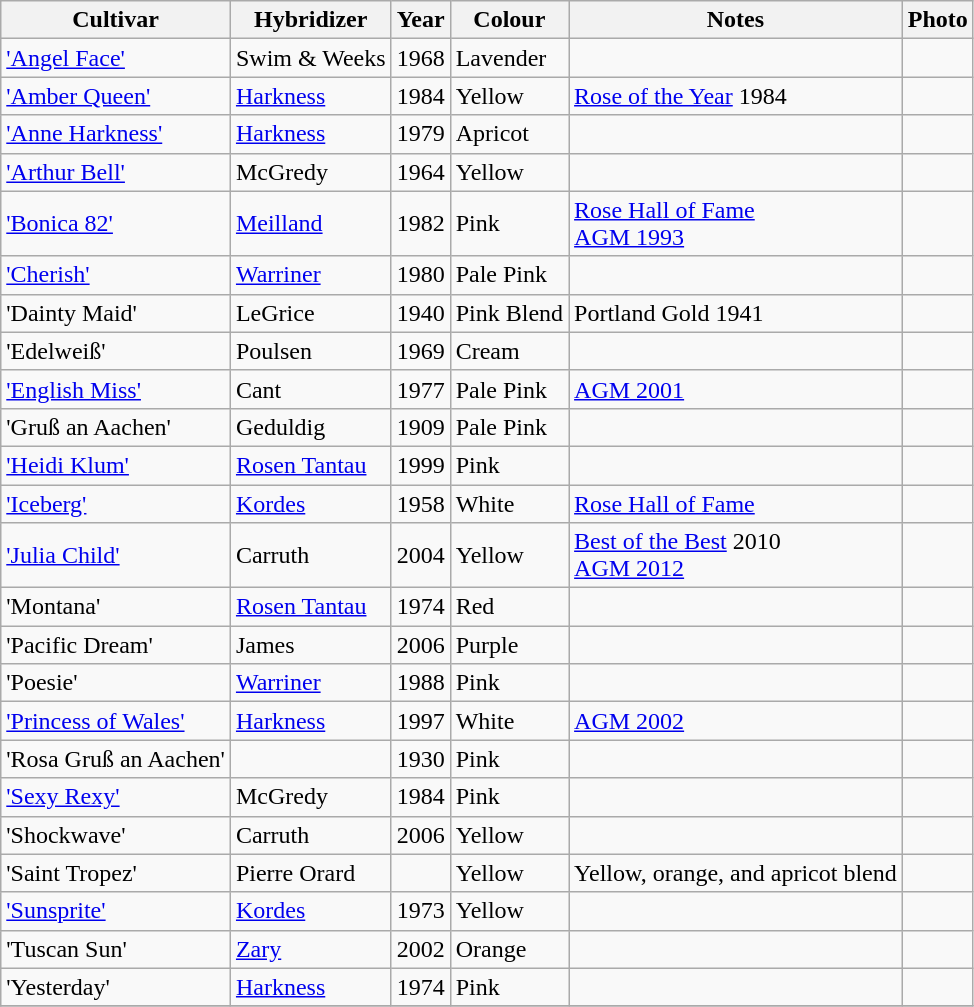<table class="wikitable sortable">
<tr>
<th>Cultivar</th>
<th>Hybridizer</th>
<th>Year</th>
<th>Colour</th>
<th>Notes</th>
<th>Photo</th>
</tr>
<tr>
<td><a href='#'>'Angel Face'</a></td>
<td>Swim & Weeks</td>
<td>1968</td>
<td>Lavender</td>
<td></td>
<td></td>
</tr>
<tr>
<td><a href='#'>'Amber Queen'</a></td>
<td><a href='#'>Harkness</a></td>
<td>1984</td>
<td>Yellow</td>
<td><a href='#'>Rose of the Year</a> 1984</td>
<td></td>
</tr>
<tr>
<td><a href='#'>'Anne Harkness'</a></td>
<td><a href='#'>Harkness</a></td>
<td>1979</td>
<td>Apricot</td>
<td></td>
<td></td>
</tr>
<tr>
<td><a href='#'>'Arthur Bell'</a></td>
<td>McGredy</td>
<td>1964</td>
<td>Yellow</td>
<td></td>
<td></td>
</tr>
<tr>
<td><a href='#'>'Bonica 82'</a></td>
<td><a href='#'>Meilland</a></td>
<td>1982</td>
<td>Pink</td>
<td><a href='#'>Rose Hall of Fame</a> <br><a href='#'>AGM 1993</a></td>
<td></td>
</tr>
<tr>
<td><a href='#'>'Cherish'</a></td>
<td><a href='#'>Warriner</a></td>
<td>1980</td>
<td>Pale Pink</td>
<td></td>
<td></td>
</tr>
<tr>
<td>'Dainty Maid'</td>
<td>LeGrice</td>
<td>1940</td>
<td>Pink Blend</td>
<td>Portland Gold 1941</td>
<td></td>
</tr>
<tr>
<td>'Edelweiß'</td>
<td>Poulsen</td>
<td>1969</td>
<td>Cream</td>
<td></td>
<td></td>
</tr>
<tr>
<td><a href='#'>'English Miss'</a></td>
<td>Cant</td>
<td>1977</td>
<td>Pale Pink</td>
<td><a href='#'>AGM 2001</a></td>
<td></td>
</tr>
<tr>
<td>'Gruß an Aachen'</td>
<td>Geduldig</td>
<td>1909</td>
<td>Pale Pink</td>
<td></td>
<td></td>
</tr>
<tr>
<td><a href='#'>'Heidi Klum'</a></td>
<td><a href='#'>Rosen Tantau</a></td>
<td>1999</td>
<td>Pink</td>
<td></td>
<td></td>
</tr>
<tr>
<td><a href='#'>'Iceberg'</a></td>
<td><a href='#'>Kordes</a></td>
<td>1958</td>
<td>White</td>
<td><a href='#'>Rose Hall of Fame</a></td>
<td></td>
</tr>
<tr>
<td><a href='#'>'Julia Child'</a></td>
<td>Carruth</td>
<td>2004</td>
<td>Yellow</td>
<td><a href='#'>Best of the Best</a> 2010 <br><a href='#'>AGM 2012</a></td>
<td></td>
</tr>
<tr>
<td>'Montana'</td>
<td><a href='#'>Rosen Tantau</a></td>
<td>1974</td>
<td>Red</td>
<td></td>
<td></td>
</tr>
<tr>
<td>'Pacific Dream'</td>
<td>James</td>
<td>2006</td>
<td>Purple</td>
<td></td>
<td></td>
</tr>
<tr>
<td>'Poesie'</td>
<td><a href='#'>Warriner</a></td>
<td>1988</td>
<td>Pink</td>
<td></td>
<td></td>
</tr>
<tr>
<td><a href='#'>'Princess of Wales'</a></td>
<td><a href='#'>Harkness</a></td>
<td>1997</td>
<td>White</td>
<td><a href='#'>AGM 2002</a></td>
<td></td>
</tr>
<tr>
<td>'Rosa Gruß an Aachen'</td>
<td></td>
<td>1930</td>
<td>Pink</td>
<td></td>
<td></td>
</tr>
<tr>
<td><a href='#'>'Sexy Rexy'</a></td>
<td>McGredy</td>
<td>1984</td>
<td>Pink</td>
<td></td>
<td></td>
</tr>
<tr>
<td>'Shockwave'</td>
<td>Carruth</td>
<td>2006</td>
<td>Yellow</td>
<td></td>
<td></td>
</tr>
<tr>
<td>'Saint Tropez'</td>
<td>Pierre Orard</td>
<td></td>
<td>Yellow</td>
<td>Yellow, orange, and apricot blend</td>
<td></td>
</tr>
<tr>
<td><a href='#'>'Sunsprite'</a></td>
<td><a href='#'>Kordes</a></td>
<td>1973</td>
<td>Yellow</td>
<td></td>
<td></td>
</tr>
<tr>
<td>'Tuscan Sun'</td>
<td><a href='#'>Zary</a></td>
<td>2002</td>
<td>Orange</td>
<td></td>
<td></td>
</tr>
<tr>
<td>'Yesterday'</td>
<td><a href='#'>Harkness</a></td>
<td>1974</td>
<td>Pink</td>
<td></td>
<td></td>
</tr>
<tr>
</tr>
</table>
